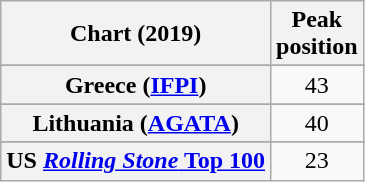<table class="wikitable sortable plainrowheaders" style="text-align:center">
<tr>
<th scope="col">Chart (2019)</th>
<th scope="col">Peak<br>position</th>
</tr>
<tr>
</tr>
<tr>
</tr>
<tr>
</tr>
<tr>
</tr>
<tr>
</tr>
<tr>
</tr>
<tr>
<th scope="row">Greece (<a href='#'>IFPI</a>)</th>
<td>43</td>
</tr>
<tr>
</tr>
<tr>
<th scope="row">Lithuania (<a href='#'>AGATA</a>)</th>
<td>40</td>
</tr>
<tr>
</tr>
<tr>
</tr>
<tr>
</tr>
<tr>
</tr>
<tr>
</tr>
<tr>
</tr>
<tr>
</tr>
<tr>
</tr>
<tr>
</tr>
<tr>
<th scope="row">US <a href='#'><em>Rolling Stone</em> Top 100</a></th>
<td>23</td>
</tr>
</table>
